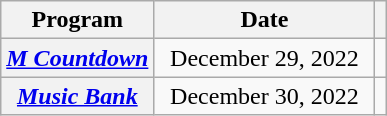<table class="wikitable plainrowheaders">
<tr>
<th scope="col">Program </th>
<th scope="col" width="140">Date</th>
<th scope="col" class="unsortable"></th>
</tr>
<tr>
<th scope="row" style="text-align:center"><em><a href='#'>M Countdown</a></em></th>
<td style="text-align:center">December 29, 2022</td>
<td style="text-align:center"></td>
</tr>
<tr>
<th scope="row" style="text-align:center"><em><a href='#'>Music Bank</a></em></th>
<td style="text-align:center">December 30, 2022</td>
<td style="text-align:center"></td>
</tr>
</table>
